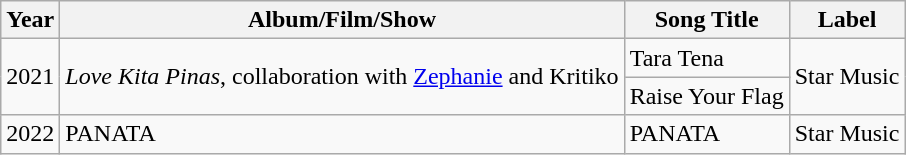<table class="wikitable sortable mw-collapsible">
<tr>
<th>Year</th>
<th>Album/Film/Show</th>
<th>Song Title</th>
<th>Label</th>
</tr>
<tr>
<td rowspan="2">2021</td>
<td rowspan="2"><em>Love Kita Pinas</em>, collaboration with <a href='#'>Zephanie</a> and Kritiko</td>
<td>Tara Tena</td>
<td rowspan="2">Star Music</td>
</tr>
<tr>
<td>Raise Your Flag</td>
</tr>
<tr>
<td>2022</td>
<td>PANATA</td>
<td>PANATA</td>
<td>Star Music</td>
</tr>
</table>
